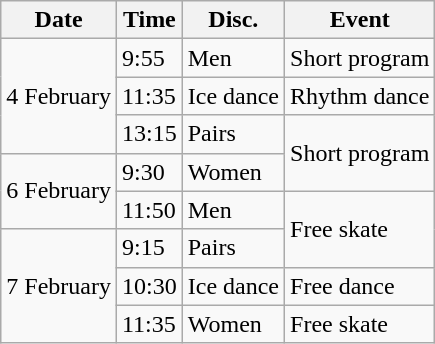<table class=wikitable>
<tr>
<th>Date</th>
<th>Time</th>
<th>Disc.</th>
<th>Event</th>
</tr>
<tr>
<td rowspan=3>4 February</td>
<td>9:55</td>
<td>Men</td>
<td>Short program</td>
</tr>
<tr>
<td>11:35</td>
<td>Ice dance</td>
<td>Rhythm dance</td>
</tr>
<tr>
<td>13:15</td>
<td>Pairs</td>
<td rowspan="2">Short program</td>
</tr>
<tr>
<td rowspan=2>6 February</td>
<td>9:30</td>
<td>Women</td>
</tr>
<tr>
<td>11:50</td>
<td>Men</td>
<td rowspan="2">Free skate</td>
</tr>
<tr>
<td rowspan=3>7 February</td>
<td>9:15</td>
<td>Pairs</td>
</tr>
<tr>
<td>10:30</td>
<td>Ice dance</td>
<td>Free dance</td>
</tr>
<tr>
<td>11:35</td>
<td>Women</td>
<td>Free skate</td>
</tr>
</table>
